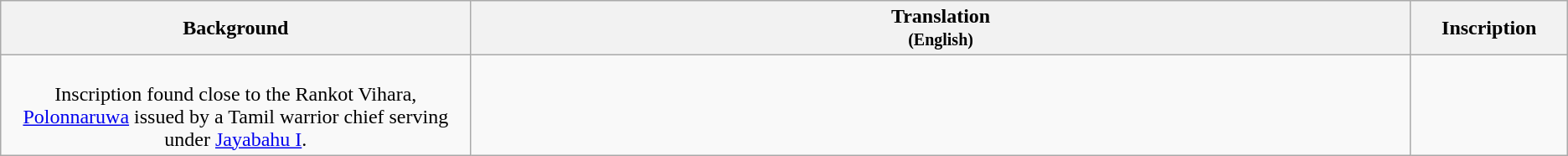<table class="wikitable centre">
<tr>
<th scope="col" align=left>Background<br></th>
<th>Translation<br><small>(English)</small></th>
<th>Inscription<br></th>
</tr>
<tr>
<td align=center width="30%"><br>Inscription found close to the Rankot Vihara, <a href='#'>Polonnaruwa</a> issued by a Tamil warrior chief serving under <a href='#'>Jayabahu I</a>.</td>
<td align=left><br></td>
<td align=center width="10%"><br></td>
</tr>
</table>
